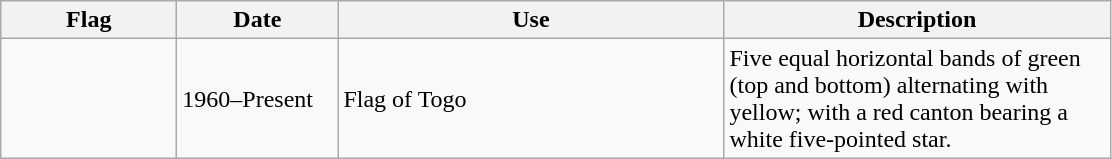<table class="wikitable">
<tr>
<th style="width:110px;">Flag</th>
<th style="width:100px;">Date</th>
<th style="width:250px;">Use</th>
<th style="width:250px;">Description</th>
</tr>
<tr>
<td></td>
<td>1960–Present</td>
<td>Flag of Togo</td>
<td>Five equal horizontal bands of green (top and bottom) alternating with yellow; with a red canton bearing a white five-pointed star.</td>
</tr>
</table>
